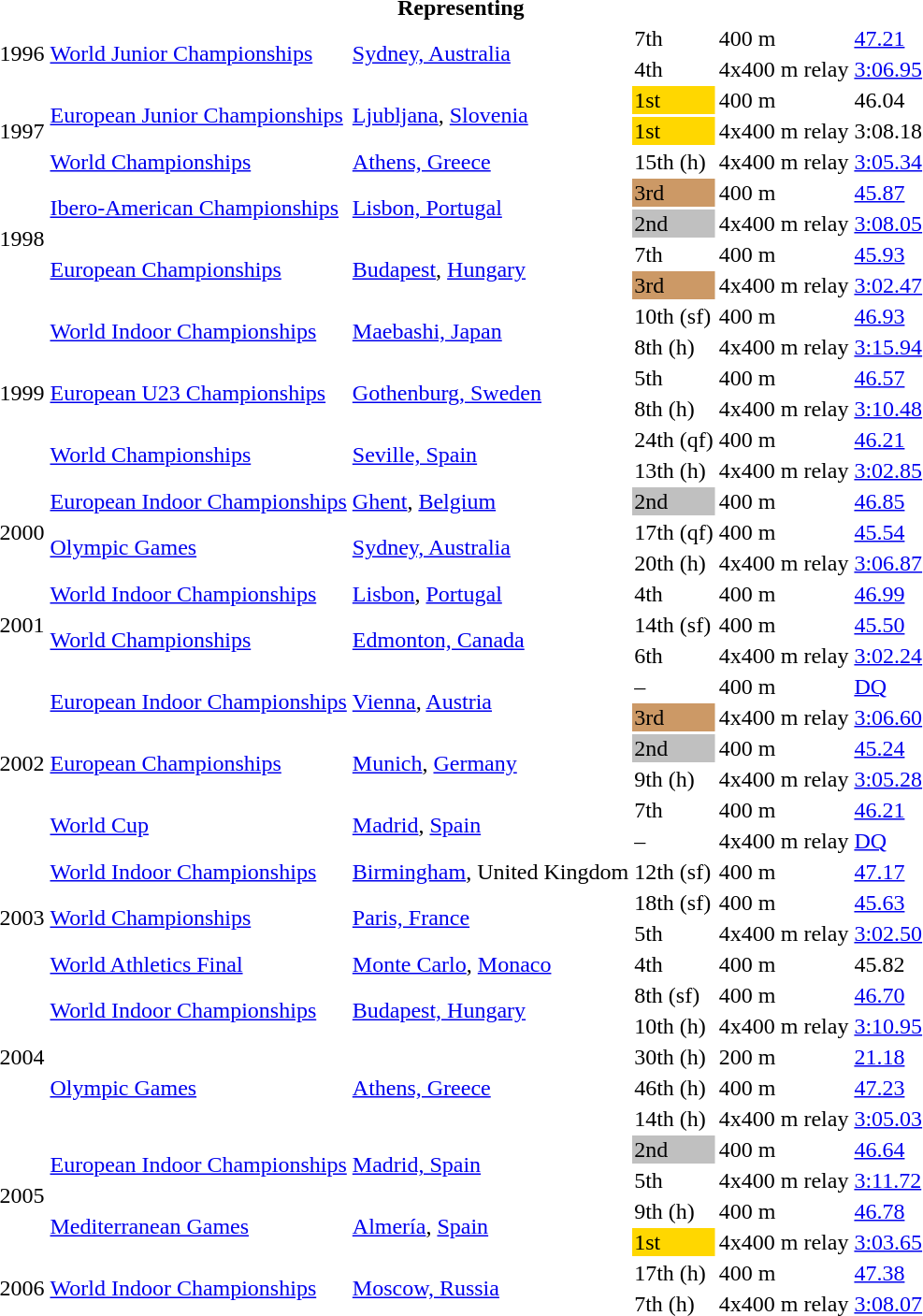<table>
<tr>
<th colspan="6">Representing </th>
</tr>
<tr>
<td rowspan=2>1996</td>
<td rowspan=2><a href='#'>World Junior Championships</a></td>
<td rowspan=2><a href='#'>Sydney, Australia</a></td>
<td>7th</td>
<td>400 m</td>
<td><a href='#'>47.21</a></td>
</tr>
<tr>
<td>4th</td>
<td>4x400 m relay</td>
<td><a href='#'>3:06.95</a></td>
</tr>
<tr>
<td rowspan=3>1997</td>
<td rowspan=2><a href='#'>European Junior Championships</a></td>
<td rowspan=2><a href='#'>Ljubljana</a>, <a href='#'>Slovenia</a></td>
<td bgcolor="gold">1st</td>
<td>400 m</td>
<td>46.04</td>
</tr>
<tr>
<td bgcolor="gold">1st</td>
<td>4x400 m relay</td>
<td>3:08.18</td>
</tr>
<tr>
<td><a href='#'>World Championships</a></td>
<td><a href='#'>Athens, Greece</a></td>
<td>15th (h)</td>
<td>4x400 m relay</td>
<td><a href='#'>3:05.34</a></td>
</tr>
<tr>
<td rowspan=4>1998</td>
<td rowspan=2><a href='#'>Ibero-American Championships</a></td>
<td rowspan=2><a href='#'>Lisbon, Portugal</a></td>
<td bgcolor=cc9966>3rd</td>
<td>400 m</td>
<td><a href='#'>45.87</a></td>
</tr>
<tr>
<td bgcolor=silver>2nd</td>
<td>4x400 m relay</td>
<td><a href='#'>3:08.05</a></td>
</tr>
<tr>
<td rowspan=2><a href='#'>European Championships</a></td>
<td rowspan=2><a href='#'>Budapest</a>, <a href='#'>Hungary</a></td>
<td>7th</td>
<td>400 m</td>
<td><a href='#'>45.93</a></td>
</tr>
<tr>
<td bgcolor="cc9966">3rd</td>
<td>4x400 m relay</td>
<td><a href='#'>3:02.47</a></td>
</tr>
<tr>
<td rowspan=6>1999</td>
<td rowspan=2><a href='#'>World Indoor Championships</a></td>
<td rowspan=2><a href='#'>Maebashi, Japan</a></td>
<td>10th (sf)</td>
<td>400 m</td>
<td><a href='#'>46.93</a></td>
</tr>
<tr>
<td>8th (h)</td>
<td>4x400 m relay</td>
<td><a href='#'>3:15.94</a></td>
</tr>
<tr>
<td rowspan=2><a href='#'>European U23 Championships</a></td>
<td rowspan=2><a href='#'>Gothenburg, Sweden</a></td>
<td>5th</td>
<td>400 m</td>
<td><a href='#'>46.57</a></td>
</tr>
<tr>
<td>8th (h)</td>
<td>4x400 m relay</td>
<td><a href='#'>3:10.48</a></td>
</tr>
<tr>
<td rowspan=2><a href='#'>World Championships</a></td>
<td rowspan=2><a href='#'>Seville, Spain</a></td>
<td>24th (qf)</td>
<td>400 m</td>
<td><a href='#'>46.21</a></td>
</tr>
<tr>
<td>13th (h)</td>
<td>4x400 m relay</td>
<td><a href='#'>3:02.85</a></td>
</tr>
<tr>
<td rowspan=3>2000</td>
<td><a href='#'>European Indoor Championships</a></td>
<td><a href='#'>Ghent</a>, <a href='#'>Belgium</a></td>
<td bgcolor="silver">2nd</td>
<td>400 m</td>
<td><a href='#'>46.85</a></td>
</tr>
<tr>
<td rowspan=2><a href='#'>Olympic Games</a></td>
<td rowspan=2><a href='#'>Sydney, Australia</a></td>
<td>17th (qf)</td>
<td>400 m</td>
<td><a href='#'>45.54</a></td>
</tr>
<tr>
<td>20th (h)</td>
<td>4x400 m relay</td>
<td><a href='#'>3:06.87</a></td>
</tr>
<tr>
<td rowspan=3>2001</td>
<td><a href='#'>World Indoor Championships</a></td>
<td><a href='#'>Lisbon</a>, <a href='#'>Portugal</a></td>
<td>4th</td>
<td>400 m</td>
<td><a href='#'>46.99</a></td>
</tr>
<tr>
<td rowspan=2><a href='#'>World Championships</a></td>
<td rowspan=2><a href='#'>Edmonton, Canada</a></td>
<td>14th (sf)</td>
<td>400 m</td>
<td><a href='#'>45.50</a></td>
</tr>
<tr>
<td>6th</td>
<td>4x400 m relay</td>
<td><a href='#'>3:02.24</a></td>
</tr>
<tr>
<td rowspan=6>2002</td>
<td rowspan=2><a href='#'>European Indoor Championships</a></td>
<td rowspan=2><a href='#'>Vienna</a>, <a href='#'>Austria</a></td>
<td>–</td>
<td>400 m</td>
<td><a href='#'>DQ</a></td>
</tr>
<tr>
<td bgcolor=cc9966>3rd</td>
<td>4x400 m relay</td>
<td><a href='#'>3:06.60</a></td>
</tr>
<tr>
<td rowspan=2><a href='#'>European Championships</a></td>
<td rowspan=2><a href='#'>Munich</a>, <a href='#'>Germany</a></td>
<td bgcolor=silver>2nd</td>
<td>400 m</td>
<td><a href='#'>45.24</a></td>
</tr>
<tr>
<td>9th (h)</td>
<td>4x400 m relay</td>
<td><a href='#'>3:05.28</a></td>
</tr>
<tr>
<td rowspan=2><a href='#'>World Cup</a></td>
<td rowspan=2><a href='#'>Madrid</a>, <a href='#'>Spain</a></td>
<td>7th</td>
<td>400 m</td>
<td><a href='#'>46.21</a></td>
</tr>
<tr>
<td>–</td>
<td>4x400 m relay</td>
<td><a href='#'>DQ</a></td>
</tr>
<tr>
<td rowspan=4>2003</td>
<td><a href='#'>World Indoor Championships</a></td>
<td><a href='#'>Birmingham</a>, United Kingdom</td>
<td>12th (sf)</td>
<td>400 m</td>
<td><a href='#'>47.17</a></td>
</tr>
<tr>
<td rowspan=2><a href='#'>World Championships</a></td>
<td rowspan=2><a href='#'>Paris, France</a></td>
<td>18th (sf)</td>
<td>400 m</td>
<td><a href='#'>45.63</a></td>
</tr>
<tr>
<td>5th</td>
<td>4x400 m relay</td>
<td><a href='#'>3:02.50</a></td>
</tr>
<tr>
<td><a href='#'>World Athletics Final</a></td>
<td><a href='#'>Monte Carlo</a>, <a href='#'>Monaco</a></td>
<td>4th</td>
<td>400 m</td>
<td>45.82</td>
</tr>
<tr>
<td rowspan=5>2004</td>
<td rowspan=2><a href='#'>World Indoor Championships</a></td>
<td rowspan=2><a href='#'>Budapest, Hungary</a></td>
<td>8th (sf)</td>
<td>400 m</td>
<td><a href='#'>46.70</a></td>
</tr>
<tr>
<td>10th (h)</td>
<td>4x400 m relay</td>
<td><a href='#'>3:10.95</a></td>
</tr>
<tr>
<td rowspan=3><a href='#'>Olympic Games</a></td>
<td rowspan=3><a href='#'>Athens, Greece</a></td>
<td>30th (h)</td>
<td>200 m</td>
<td><a href='#'>21.18</a></td>
</tr>
<tr>
<td>46th (h)</td>
<td>400 m</td>
<td><a href='#'>47.23</a></td>
</tr>
<tr>
<td>14th (h)</td>
<td>4x400 m relay</td>
<td><a href='#'>3:05.03</a></td>
</tr>
<tr>
<td rowspan=4>2005</td>
<td rowspan=2><a href='#'>European Indoor Championships</a></td>
<td rowspan=2><a href='#'>Madrid, Spain</a></td>
<td bgcolor=silver>2nd</td>
<td>400 m</td>
<td><a href='#'>46.64</a></td>
</tr>
<tr>
<td>5th</td>
<td>4x400 m relay</td>
<td><a href='#'>3:11.72</a></td>
</tr>
<tr>
<td rowspan=2><a href='#'>Mediterranean Games</a></td>
<td rowspan=2><a href='#'>Almería</a>, <a href='#'>Spain</a></td>
<td>9th (h)</td>
<td>400 m</td>
<td><a href='#'>46.78</a></td>
</tr>
<tr>
<td bgcolor=gold>1st</td>
<td>4x400 m relay</td>
<td><a href='#'>3:03.65</a></td>
</tr>
<tr>
<td rowspan=2>2006</td>
<td rowspan=2><a href='#'>World Indoor Championships</a></td>
<td rowspan=2><a href='#'>Moscow, Russia</a></td>
<td>17th (h)</td>
<td>400 m</td>
<td><a href='#'>47.38</a></td>
</tr>
<tr>
<td>7th (h)</td>
<td>4x400 m relay</td>
<td><a href='#'>3:08.07</a></td>
</tr>
</table>
